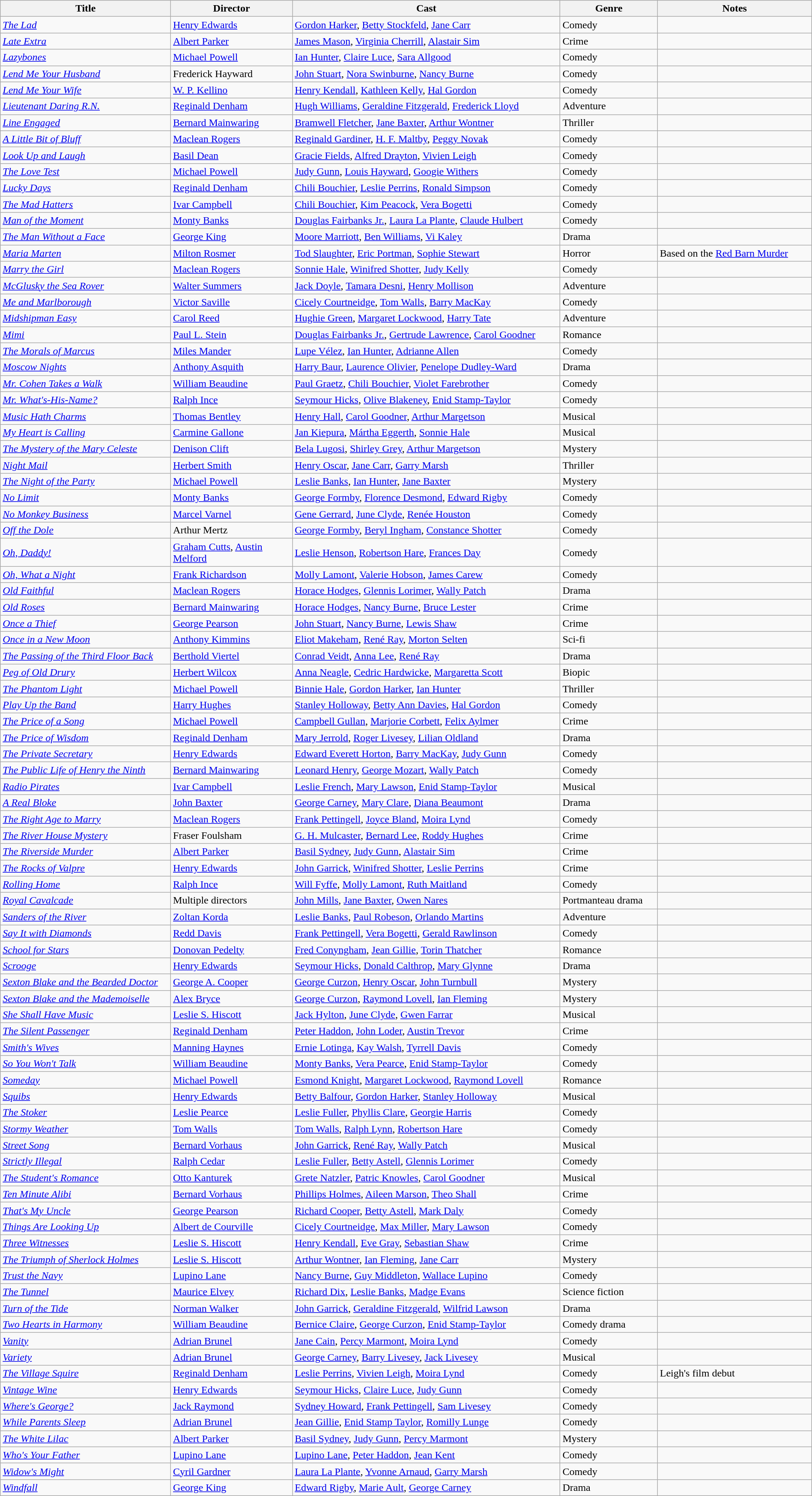<table class="wikitable" style="width:100%;">
<tr>
<th style="width:21%;">Title</th>
<th style="width:15%;">Director</th>
<th style="width:33%;">Cast</th>
<th style="width:12%;">Genre</th>
<th style="width:19%;">Notes</th>
</tr>
<tr>
<td><em><a href='#'>The Lad</a></em></td>
<td><a href='#'>Henry Edwards</a></td>
<td><a href='#'>Gordon Harker</a>, <a href='#'>Betty Stockfeld</a>, <a href='#'>Jane Carr</a></td>
<td>Comedy</td>
<td></td>
</tr>
<tr>
<td><em><a href='#'>Late Extra</a></em></td>
<td><a href='#'>Albert Parker</a></td>
<td><a href='#'>James Mason</a>, <a href='#'>Virginia Cherrill</a>, <a href='#'>Alastair Sim</a></td>
<td>Crime</td>
<td></td>
</tr>
<tr>
<td><em><a href='#'>Lazybones</a></em></td>
<td><a href='#'>Michael Powell</a></td>
<td><a href='#'>Ian Hunter</a>, <a href='#'>Claire Luce</a>, <a href='#'>Sara Allgood</a></td>
<td>Comedy</td>
<td></td>
</tr>
<tr>
<td><em><a href='#'>Lend Me Your Husband</a></em></td>
<td>Frederick Hayward</td>
<td><a href='#'>John Stuart</a>, <a href='#'>Nora Swinburne</a>, <a href='#'>Nancy Burne</a></td>
<td>Comedy</td>
<td></td>
</tr>
<tr>
<td><em><a href='#'>Lend Me Your Wife</a></em></td>
<td><a href='#'>W. P. Kellino</a></td>
<td><a href='#'>Henry Kendall</a>, <a href='#'>Kathleen Kelly</a>, <a href='#'>Hal Gordon</a></td>
<td>Comedy</td>
<td></td>
</tr>
<tr>
<td><em><a href='#'>Lieutenant Daring R.N.</a></em></td>
<td><a href='#'>Reginald Denham</a></td>
<td><a href='#'>Hugh Williams</a>, <a href='#'>Geraldine Fitzgerald</a>, <a href='#'>Frederick Lloyd</a></td>
<td>Adventure</td>
<td></td>
</tr>
<tr>
<td><em><a href='#'>Line Engaged</a></em></td>
<td><a href='#'>Bernard Mainwaring</a></td>
<td><a href='#'>Bramwell Fletcher</a>, <a href='#'>Jane Baxter</a>, <a href='#'>Arthur Wontner</a></td>
<td>Thriller</td>
<td></td>
</tr>
<tr>
<td><em><a href='#'>A Little Bit of Bluff</a></em></td>
<td><a href='#'>Maclean Rogers</a></td>
<td><a href='#'>Reginald Gardiner</a>, <a href='#'>H. F. Maltby</a>, <a href='#'>Peggy Novak</a></td>
<td>Comedy</td>
<td></td>
</tr>
<tr>
<td><em><a href='#'>Look Up and Laugh</a></em></td>
<td><a href='#'>Basil Dean</a></td>
<td><a href='#'>Gracie Fields</a>, <a href='#'>Alfred Drayton</a>, <a href='#'>Vivien Leigh</a></td>
<td>Comedy</td>
<td></td>
</tr>
<tr>
<td><em><a href='#'>The Love Test</a></em></td>
<td><a href='#'>Michael Powell</a></td>
<td><a href='#'>Judy Gunn</a>, <a href='#'>Louis Hayward</a>, <a href='#'>Googie Withers</a></td>
<td>Comedy</td>
<td></td>
</tr>
<tr>
<td><em><a href='#'>Lucky Days</a></em></td>
<td><a href='#'>Reginald Denham</a></td>
<td><a href='#'>Chili Bouchier</a>, <a href='#'>Leslie Perrins</a>, <a href='#'>Ronald Simpson</a></td>
<td>Comedy</td>
<td></td>
</tr>
<tr>
<td><em><a href='#'>The Mad Hatters</a></em></td>
<td><a href='#'>Ivar Campbell</a></td>
<td><a href='#'>Chili Bouchier</a>, <a href='#'>Kim Peacock</a>, <a href='#'>Vera Bogetti</a></td>
<td>Comedy</td>
<td></td>
</tr>
<tr>
<td><em><a href='#'>Man of the Moment</a></em></td>
<td><a href='#'>Monty Banks</a></td>
<td><a href='#'>Douglas Fairbanks Jr.</a>, <a href='#'>Laura La Plante</a>, <a href='#'>Claude Hulbert</a></td>
<td>Comedy</td>
<td></td>
</tr>
<tr>
<td><em><a href='#'>The Man Without a Face</a></em></td>
<td><a href='#'>George King</a></td>
<td><a href='#'>Moore Marriott</a>, <a href='#'>Ben Williams</a>, <a href='#'>Vi Kaley</a></td>
<td>Drama</td>
<td></td>
</tr>
<tr>
<td><em><a href='#'>Maria Marten</a></em></td>
<td><a href='#'>Milton Rosmer</a></td>
<td><a href='#'>Tod Slaughter</a>, <a href='#'>Eric Portman</a>, <a href='#'>Sophie Stewart</a></td>
<td>Horror</td>
<td>Based on the <a href='#'>Red Barn Murder</a></td>
</tr>
<tr>
<td><em><a href='#'>Marry the Girl</a></em></td>
<td><a href='#'>Maclean Rogers</a></td>
<td><a href='#'>Sonnie Hale</a>, <a href='#'>Winifred Shotter</a>, <a href='#'>Judy Kelly</a></td>
<td>Comedy</td>
<td></td>
</tr>
<tr>
<td><em><a href='#'>McGlusky the Sea Rover</a></em></td>
<td><a href='#'>Walter Summers</a></td>
<td><a href='#'>Jack Doyle</a>, <a href='#'>Tamara Desni</a>, <a href='#'>Henry Mollison</a></td>
<td>Adventure</td>
<td></td>
</tr>
<tr>
<td><em><a href='#'>Me and Marlborough</a></em></td>
<td><a href='#'>Victor Saville</a></td>
<td><a href='#'>Cicely Courtneidge</a>, <a href='#'>Tom Walls</a>, <a href='#'>Barry MacKay</a></td>
<td>Comedy</td>
<td></td>
</tr>
<tr>
<td><em><a href='#'>Midshipman Easy</a></em></td>
<td><a href='#'>Carol Reed</a></td>
<td><a href='#'>Hughie Green</a>, <a href='#'>Margaret Lockwood</a>, <a href='#'>Harry Tate</a></td>
<td>Adventure</td>
<td></td>
</tr>
<tr>
<td><em><a href='#'>Mimi</a></em></td>
<td><a href='#'>Paul L. Stein</a></td>
<td><a href='#'>Douglas Fairbanks Jr.</a>, <a href='#'>Gertrude Lawrence</a>, <a href='#'>Carol Goodner</a></td>
<td>Romance</td>
<td></td>
</tr>
<tr>
<td><em><a href='#'>The Morals of Marcus</a></em></td>
<td><a href='#'>Miles Mander</a></td>
<td><a href='#'>Lupe Vélez</a>, <a href='#'>Ian Hunter</a>, <a href='#'>Adrianne Allen</a></td>
<td>Comedy</td>
<td></td>
</tr>
<tr>
<td><em><a href='#'>Moscow Nights</a></em></td>
<td><a href='#'>Anthony Asquith</a></td>
<td><a href='#'>Harry Baur</a>, <a href='#'>Laurence Olivier</a>, <a href='#'>Penelope Dudley-Ward</a></td>
<td>Drama</td>
<td></td>
</tr>
<tr>
<td><em><a href='#'>Mr. Cohen Takes a Walk</a></em></td>
<td><a href='#'>William Beaudine</a></td>
<td><a href='#'>Paul Graetz</a>, <a href='#'>Chili Bouchier</a>, <a href='#'>Violet Farebrother</a></td>
<td>Comedy</td>
<td></td>
</tr>
<tr>
<td><em><a href='#'>Mr. What's-His-Name?</a></em></td>
<td><a href='#'>Ralph Ince</a></td>
<td><a href='#'>Seymour Hicks</a>, <a href='#'>Olive Blakeney</a>, <a href='#'>Enid Stamp-Taylor</a></td>
<td>Comedy</td>
<td></td>
</tr>
<tr>
<td><em><a href='#'>Music Hath Charms</a></em></td>
<td><a href='#'>Thomas Bentley</a></td>
<td><a href='#'>Henry Hall</a>, <a href='#'>Carol Goodner</a>, <a href='#'>Arthur Margetson</a></td>
<td>Musical</td>
<td></td>
</tr>
<tr>
<td><em><a href='#'>My Heart is Calling</a></em></td>
<td><a href='#'>Carmine Gallone</a></td>
<td><a href='#'>Jan Kiepura</a>, <a href='#'>Mártha Eggerth</a>, <a href='#'>Sonnie Hale</a></td>
<td>Musical</td>
<td></td>
</tr>
<tr>
<td><em><a href='#'>The Mystery of the Mary Celeste</a></em></td>
<td><a href='#'>Denison Clift</a></td>
<td><a href='#'>Bela Lugosi</a>, <a href='#'>Shirley Grey</a>, <a href='#'>Arthur Margetson</a></td>
<td>Mystery</td>
<td></td>
</tr>
<tr>
<td><em><a href='#'>Night Mail</a></em></td>
<td><a href='#'>Herbert Smith</a></td>
<td><a href='#'>Henry Oscar</a>, <a href='#'>Jane Carr</a>, <a href='#'>Garry Marsh</a></td>
<td>Thriller</td>
<td></td>
</tr>
<tr>
<td><em><a href='#'>The Night of the Party</a></em></td>
<td><a href='#'>Michael Powell</a></td>
<td><a href='#'>Leslie Banks</a>, <a href='#'>Ian Hunter</a>, <a href='#'>Jane Baxter</a></td>
<td>Mystery</td>
<td></td>
</tr>
<tr>
<td><em><a href='#'>No Limit</a></em></td>
<td><a href='#'>Monty Banks</a></td>
<td><a href='#'>George Formby</a>, <a href='#'>Florence Desmond</a>, <a href='#'>Edward Rigby</a></td>
<td>Comedy</td>
<td></td>
</tr>
<tr>
<td><em><a href='#'>No Monkey Business</a></em></td>
<td><a href='#'>Marcel Varnel</a></td>
<td><a href='#'>Gene Gerrard</a>, <a href='#'>June Clyde</a>, <a href='#'>Renée Houston</a></td>
<td>Comedy</td>
<td></td>
</tr>
<tr>
<td><em><a href='#'>Off the Dole</a></em></td>
<td>Arthur Mertz</td>
<td><a href='#'>George Formby</a>, <a href='#'>Beryl Ingham</a>, <a href='#'>Constance Shotter</a></td>
<td>Comedy</td>
<td></td>
</tr>
<tr>
<td><em><a href='#'>Oh, Daddy!</a></em></td>
<td><a href='#'>Graham Cutts</a>, <a href='#'>Austin Melford</a></td>
<td><a href='#'>Leslie Henson</a>, <a href='#'>Robertson Hare</a>, <a href='#'>Frances Day</a></td>
<td>Comedy</td>
<td></td>
</tr>
<tr>
<td><em><a href='#'>Oh, What a Night</a></em></td>
<td><a href='#'>Frank Richardson</a></td>
<td><a href='#'>Molly Lamont</a>, <a href='#'>Valerie Hobson</a>, <a href='#'>James Carew</a></td>
<td>Comedy</td>
<td></td>
</tr>
<tr>
<td><em><a href='#'>Old Faithful</a></em></td>
<td><a href='#'>Maclean Rogers</a></td>
<td><a href='#'>Horace Hodges</a>, <a href='#'>Glennis Lorimer</a>, <a href='#'>Wally Patch</a></td>
<td>Drama</td>
<td></td>
</tr>
<tr>
<td><em><a href='#'>Old Roses</a></em></td>
<td><a href='#'>Bernard Mainwaring</a></td>
<td><a href='#'>Horace Hodges</a>, <a href='#'>Nancy Burne</a>, <a href='#'>Bruce Lester</a></td>
<td>Crime</td>
<td></td>
</tr>
<tr>
<td><em><a href='#'>Once a Thief</a></em></td>
<td><a href='#'>George Pearson</a></td>
<td><a href='#'>John Stuart</a>, <a href='#'>Nancy Burne</a>, <a href='#'>Lewis Shaw</a></td>
<td>Crime</td>
<td></td>
</tr>
<tr>
<td><em><a href='#'>Once in a New Moon</a></em></td>
<td><a href='#'>Anthony Kimmins</a></td>
<td><a href='#'>Eliot Makeham</a>, <a href='#'>René Ray</a>, <a href='#'>Morton Selten</a></td>
<td>Sci-fi</td>
<td></td>
</tr>
<tr>
<td><em><a href='#'>The Passing of the Third Floor Back</a></em></td>
<td><a href='#'>Berthold Viertel</a></td>
<td><a href='#'>Conrad Veidt</a>, <a href='#'>Anna Lee</a>, <a href='#'>René Ray</a></td>
<td>Drama</td>
<td></td>
</tr>
<tr>
<td><em><a href='#'>Peg of Old Drury</a></em></td>
<td><a href='#'>Herbert Wilcox</a></td>
<td><a href='#'>Anna Neagle</a>, <a href='#'>Cedric Hardwicke</a>, <a href='#'>Margaretta Scott</a></td>
<td>Biopic</td>
<td></td>
</tr>
<tr>
<td><em><a href='#'>The Phantom Light</a></em></td>
<td><a href='#'>Michael Powell</a></td>
<td><a href='#'>Binnie Hale</a>, <a href='#'>Gordon Harker</a>, <a href='#'>Ian Hunter</a></td>
<td>Thriller</td>
<td></td>
</tr>
<tr>
<td><em><a href='#'>Play Up the Band</a></em></td>
<td><a href='#'>Harry Hughes</a></td>
<td><a href='#'>Stanley Holloway</a>, <a href='#'>Betty Ann Davies</a>, <a href='#'>Hal Gordon</a></td>
<td>Comedy</td>
<td></td>
</tr>
<tr>
<td><em><a href='#'>The Price of a Song</a></em></td>
<td><a href='#'>Michael Powell</a></td>
<td><a href='#'>Campbell Gullan</a>, <a href='#'>Marjorie Corbett</a>,  <a href='#'>Felix Aylmer</a></td>
<td>Crime</td>
<td></td>
</tr>
<tr>
<td><em><a href='#'>The Price of Wisdom</a></em></td>
<td><a href='#'>Reginald Denham</a></td>
<td><a href='#'>Mary Jerrold</a>, <a href='#'>Roger Livesey</a>, <a href='#'>Lilian Oldland</a></td>
<td>Drama</td>
<td></td>
</tr>
<tr>
<td><em><a href='#'>The Private Secretary</a></em></td>
<td><a href='#'>Henry Edwards</a></td>
<td><a href='#'>Edward Everett Horton</a>, <a href='#'>Barry MacKay</a>, <a href='#'>Judy Gunn</a></td>
<td>Comedy</td>
<td></td>
</tr>
<tr>
<td><em><a href='#'>The Public Life of Henry the Ninth</a></em></td>
<td><a href='#'>Bernard Mainwaring</a></td>
<td><a href='#'>Leonard Henry</a>, <a href='#'>George Mozart</a>, <a href='#'>Wally Patch</a></td>
<td>Comedy</td>
<td></td>
</tr>
<tr>
<td><em><a href='#'>Radio Pirates</a></em></td>
<td><a href='#'>Ivar Campbell</a></td>
<td><a href='#'>Leslie French</a>, <a href='#'>Mary Lawson</a>, <a href='#'>Enid Stamp-Taylor</a></td>
<td>Musical</td>
<td></td>
</tr>
<tr>
<td><em><a href='#'>A Real Bloke</a></em></td>
<td><a href='#'>John Baxter</a></td>
<td><a href='#'>George Carney</a>, <a href='#'>Mary Clare</a>, <a href='#'>Diana Beaumont</a></td>
<td>Drama</td>
<td></td>
</tr>
<tr>
<td><em><a href='#'>The Right Age to Marry</a></em></td>
<td><a href='#'>Maclean Rogers</a></td>
<td><a href='#'>Frank Pettingell</a>, <a href='#'>Joyce Bland</a>, <a href='#'>Moira Lynd</a></td>
<td>Comedy</td>
<td></td>
</tr>
<tr>
<td><em><a href='#'>The River House Mystery</a></em></td>
<td>Fraser Foulsham</td>
<td><a href='#'>G. H. Mulcaster</a>, <a href='#'>Bernard Lee</a>, <a href='#'>Roddy Hughes</a></td>
<td>Crime</td>
<td></td>
</tr>
<tr>
<td><em><a href='#'>The Riverside Murder</a></em></td>
<td><a href='#'>Albert Parker</a></td>
<td><a href='#'>Basil Sydney</a>, <a href='#'>Judy Gunn</a>, <a href='#'>Alastair Sim</a></td>
<td>Crime</td>
<td></td>
</tr>
<tr>
<td><em><a href='#'>The Rocks of Valpre</a></em></td>
<td><a href='#'>Henry Edwards</a></td>
<td><a href='#'>John Garrick</a>, <a href='#'>Winifred Shotter</a>, <a href='#'>Leslie Perrins</a></td>
<td>Crime</td>
<td></td>
</tr>
<tr>
<td><em><a href='#'>Rolling Home</a></em></td>
<td><a href='#'>Ralph Ince</a></td>
<td><a href='#'>Will Fyffe</a>, <a href='#'>Molly Lamont</a>, <a href='#'>Ruth Maitland</a></td>
<td>Comedy</td>
<td></td>
</tr>
<tr>
<td><em><a href='#'>Royal Cavalcade</a></em></td>
<td>Multiple directors</td>
<td><a href='#'>John Mills</a>, <a href='#'>Jane Baxter</a>, <a href='#'>Owen Nares</a></td>
<td>Portmanteau drama</td>
<td></td>
</tr>
<tr>
<td><em><a href='#'>Sanders of the River</a></em></td>
<td><a href='#'>Zoltan Korda</a></td>
<td><a href='#'>Leslie Banks</a>, <a href='#'>Paul Robeson</a>, <a href='#'>Orlando Martins</a></td>
<td>Adventure</td>
<td></td>
</tr>
<tr>
<td><em><a href='#'>Say It with Diamonds</a></em></td>
<td><a href='#'>Redd Davis</a></td>
<td><a href='#'>Frank Pettingell</a>, <a href='#'>Vera Bogetti</a>, <a href='#'>Gerald Rawlinson</a></td>
<td>Comedy</td>
<td></td>
</tr>
<tr>
<td><em><a href='#'>School for Stars</a></em></td>
<td><a href='#'>Donovan Pedelty</a></td>
<td><a href='#'>Fred Conyngham</a>, <a href='#'>Jean Gillie</a>, <a href='#'>Torin Thatcher</a></td>
<td>Romance</td>
<td></td>
</tr>
<tr>
<td><em><a href='#'>Scrooge</a></em></td>
<td><a href='#'>Henry Edwards</a></td>
<td><a href='#'>Seymour Hicks</a>, <a href='#'>Donald Calthrop</a>, <a href='#'>Mary Glynne</a></td>
<td>Drama</td>
<td></td>
</tr>
<tr>
<td><em><a href='#'>Sexton Blake and the Bearded Doctor</a></em></td>
<td><a href='#'>George A. Cooper</a></td>
<td><a href='#'>George Curzon</a>, <a href='#'>Henry Oscar</a>, <a href='#'>John Turnbull</a></td>
<td>Mystery</td>
<td></td>
</tr>
<tr>
<td><em><a href='#'>Sexton Blake and the Mademoiselle</a></em></td>
<td><a href='#'>Alex Bryce</a></td>
<td><a href='#'>George Curzon</a>, <a href='#'>Raymond Lovell</a>, <a href='#'>Ian Fleming</a></td>
<td>Mystery</td>
<td></td>
</tr>
<tr>
<td><em><a href='#'>She Shall Have Music</a></em></td>
<td><a href='#'>Leslie S. Hiscott</a></td>
<td><a href='#'>Jack Hylton</a>, <a href='#'>June Clyde</a>, <a href='#'>Gwen Farrar</a></td>
<td>Musical</td>
<td></td>
</tr>
<tr>
<td><em><a href='#'>The Silent Passenger</a></em></td>
<td><a href='#'>Reginald Denham</a></td>
<td><a href='#'>Peter Haddon</a>, <a href='#'>John Loder</a>, <a href='#'>Austin Trevor</a></td>
<td>Crime</td>
<td></td>
</tr>
<tr>
<td><em><a href='#'>Smith's Wives</a></em></td>
<td><a href='#'>Manning Haynes</a></td>
<td><a href='#'>Ernie Lotinga</a>, <a href='#'>Kay Walsh</a>, <a href='#'>Tyrrell Davis</a></td>
<td>Comedy</td>
<td></td>
</tr>
<tr>
<td><em><a href='#'>So You Won't Talk</a></em></td>
<td><a href='#'>William Beaudine</a></td>
<td><a href='#'>Monty Banks</a>, <a href='#'>Vera Pearce</a>, <a href='#'>Enid Stamp-Taylor</a></td>
<td>Comedy</td>
<td></td>
</tr>
<tr>
<td><em><a href='#'>Someday</a></em></td>
<td><a href='#'>Michael Powell</a></td>
<td><a href='#'>Esmond Knight</a>, <a href='#'>Margaret Lockwood</a>, <a href='#'>Raymond Lovell</a></td>
<td>Romance</td>
<td></td>
</tr>
<tr>
<td><em><a href='#'>Squibs</a></em></td>
<td><a href='#'>Henry Edwards</a></td>
<td><a href='#'>Betty Balfour</a>, <a href='#'>Gordon Harker</a>, <a href='#'>Stanley Holloway</a></td>
<td>Musical</td>
<td></td>
</tr>
<tr>
<td><em><a href='#'>The Stoker</a></em></td>
<td><a href='#'>Leslie Pearce</a></td>
<td><a href='#'>Leslie Fuller</a>, <a href='#'>Phyllis Clare</a>, <a href='#'>Georgie Harris</a></td>
<td>Comedy</td>
<td></td>
</tr>
<tr>
<td><em><a href='#'>Stormy Weather</a></em></td>
<td><a href='#'>Tom Walls</a></td>
<td><a href='#'>Tom Walls</a>, <a href='#'>Ralph Lynn</a>, <a href='#'>Robertson Hare</a></td>
<td>Comedy</td>
<td></td>
</tr>
<tr>
<td><em><a href='#'>Street Song</a></em></td>
<td><a href='#'>Bernard Vorhaus</a></td>
<td><a href='#'>John Garrick</a>, <a href='#'>René Ray</a>, <a href='#'>Wally Patch</a></td>
<td>Musical</td>
<td></td>
</tr>
<tr>
<td><em><a href='#'>Strictly Illegal</a></em></td>
<td><a href='#'>Ralph Cedar</a></td>
<td><a href='#'>Leslie Fuller</a>, <a href='#'>Betty Astell</a>, <a href='#'>Glennis Lorimer</a></td>
<td>Comedy</td>
<td></td>
</tr>
<tr>
<td><em><a href='#'>The Student's Romance</a></em></td>
<td><a href='#'>Otto Kanturek</a></td>
<td><a href='#'>Grete Natzler</a>, <a href='#'>Patric Knowles</a>, <a href='#'>Carol Goodner</a></td>
<td>Musical</td>
<td></td>
</tr>
<tr>
<td><em><a href='#'>Ten Minute Alibi</a></em></td>
<td><a href='#'>Bernard Vorhaus</a></td>
<td><a href='#'>Phillips Holmes</a>, <a href='#'>Aileen Marson</a>, <a href='#'>Theo Shall</a></td>
<td>Crime</td>
<td></td>
</tr>
<tr>
<td><em><a href='#'>That's My Uncle</a></em></td>
<td><a href='#'>George Pearson</a></td>
<td><a href='#'>Richard Cooper</a>, <a href='#'>Betty Astell</a>, <a href='#'>Mark Daly</a></td>
<td>Comedy</td>
<td></td>
</tr>
<tr>
<td><em><a href='#'>Things Are Looking Up</a></em></td>
<td><a href='#'>Albert de Courville</a></td>
<td><a href='#'>Cicely Courtneidge</a>, <a href='#'>Max Miller</a>, <a href='#'>Mary Lawson</a></td>
<td>Comedy</td>
<td></td>
</tr>
<tr>
<td><em><a href='#'>Three Witnesses</a></em></td>
<td><a href='#'>Leslie S. Hiscott</a></td>
<td><a href='#'>Henry Kendall</a>, <a href='#'>Eve Gray</a>, <a href='#'>Sebastian Shaw</a></td>
<td>Crime</td>
<td></td>
</tr>
<tr>
<td><em><a href='#'>The Triumph of Sherlock Holmes</a></em></td>
<td><a href='#'>Leslie S. Hiscott</a></td>
<td><a href='#'>Arthur Wontner</a>, <a href='#'>Ian Fleming</a>, <a href='#'>Jane Carr</a></td>
<td>Mystery</td>
<td></td>
</tr>
<tr>
<td><em><a href='#'>Trust the Navy</a></em></td>
<td><a href='#'>Lupino Lane</a></td>
<td><a href='#'>Nancy Burne</a>, <a href='#'>Guy Middleton</a>, <a href='#'>Wallace Lupino</a></td>
<td>Comedy</td>
<td></td>
</tr>
<tr>
<td><em><a href='#'>The Tunnel</a></em></td>
<td><a href='#'>Maurice Elvey</a></td>
<td><a href='#'>Richard Dix</a>, <a href='#'>Leslie Banks</a>, <a href='#'>Madge Evans</a></td>
<td>Science fiction</td>
<td></td>
</tr>
<tr>
<td><em><a href='#'>Turn of the Tide</a></em></td>
<td><a href='#'>Norman Walker</a></td>
<td><a href='#'>John Garrick</a>, <a href='#'>Geraldine Fitzgerald</a>, <a href='#'>Wilfrid Lawson</a></td>
<td>Drama</td>
<td></td>
</tr>
<tr>
<td><em><a href='#'>Two Hearts in Harmony</a></em></td>
<td><a href='#'>William Beaudine</a></td>
<td><a href='#'>Bernice Claire</a>, <a href='#'>George Curzon</a>, <a href='#'>Enid Stamp-Taylor</a></td>
<td>Comedy drama</td>
<td></td>
</tr>
<tr>
<td><em><a href='#'>Vanity</a></em></td>
<td><a href='#'>Adrian Brunel</a></td>
<td><a href='#'>Jane Cain</a>, <a href='#'>Percy Marmont</a>, <a href='#'>Moira Lynd</a></td>
<td>Comedy</td>
<td></td>
</tr>
<tr>
<td><em><a href='#'>Variety</a></em></td>
<td><a href='#'>Adrian Brunel</a></td>
<td><a href='#'>George Carney</a>, <a href='#'>Barry Livesey</a>, <a href='#'>Jack Livesey</a></td>
<td>Musical</td>
<td></td>
</tr>
<tr>
<td><em><a href='#'>The Village Squire</a></em></td>
<td><a href='#'>Reginald Denham</a></td>
<td><a href='#'>Leslie Perrins</a>, <a href='#'>Vivien Leigh</a>, <a href='#'>Moira Lynd</a></td>
<td>Comedy</td>
<td>Leigh's film debut</td>
</tr>
<tr>
<td><em><a href='#'>Vintage Wine</a></em></td>
<td><a href='#'>Henry Edwards</a></td>
<td><a href='#'>Seymour Hicks</a>, <a href='#'>Claire Luce</a>, <a href='#'>Judy Gunn</a></td>
<td>Comedy</td>
<td></td>
</tr>
<tr>
<td><em><a href='#'>Where's George?</a></em></td>
<td><a href='#'>Jack Raymond</a></td>
<td><a href='#'>Sydney Howard</a>, <a href='#'>Frank Pettingell</a>, <a href='#'>Sam Livesey</a></td>
<td>Comedy</td>
<td></td>
</tr>
<tr>
<td><em><a href='#'>While Parents Sleep</a></em></td>
<td><a href='#'>Adrian Brunel</a></td>
<td><a href='#'>Jean Gillie</a>, <a href='#'>Enid Stamp Taylor</a>, <a href='#'>Romilly Lunge</a></td>
<td>Comedy</td>
<td></td>
</tr>
<tr>
<td><em><a href='#'>The White Lilac</a></em></td>
<td><a href='#'>Albert Parker</a></td>
<td><a href='#'>Basil Sydney</a>, <a href='#'>Judy Gunn</a>, <a href='#'>Percy Marmont</a></td>
<td>Mystery</td>
<td></td>
</tr>
<tr>
<td><em><a href='#'>Who's Your Father</a></em></td>
<td><a href='#'>Lupino Lane</a></td>
<td><a href='#'>Lupino Lane</a>, <a href='#'>Peter Haddon</a>, <a href='#'>Jean Kent</a></td>
<td>Comedy</td>
<td></td>
</tr>
<tr>
<td><em><a href='#'>Widow's Might</a></em></td>
<td><a href='#'>Cyril Gardner</a></td>
<td><a href='#'>Laura La Plante</a>, <a href='#'>Yvonne Arnaud</a>, <a href='#'>Garry Marsh</a></td>
<td>Comedy</td>
<td></td>
</tr>
<tr>
<td><em><a href='#'>Windfall</a></em></td>
<td><a href='#'>George King</a></td>
<td><a href='#'>Edward Rigby</a>, <a href='#'>Marie Ault</a>, <a href='#'>George Carney</a></td>
<td>Drama</td>
<td><br></td>
</tr>
</table>
